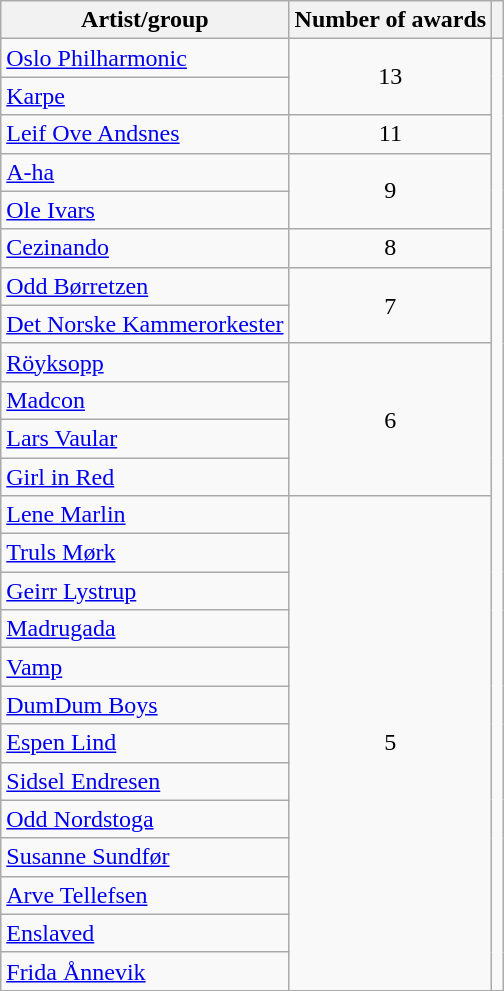<table class="wikitable">
<tr>
<th>Artist/group</th>
<th>Number of awards</th>
<th></th>
</tr>
<tr>
<td><a href='#'>Oslo Philharmonic</a></td>
<td rowspan="2" align="center">13</td>
<td rowspan="25" align="center"></td>
</tr>
<tr>
<td><a href='#'>Karpe</a></td>
</tr>
<tr>
<td><a href='#'>Leif Ove Andsnes</a></td>
<td align="center">11</td>
</tr>
<tr>
<td><a href='#'>A-ha</a></td>
<td rowspan="2" align="center">9</td>
</tr>
<tr>
<td><a href='#'>Ole Ivars</a></td>
</tr>
<tr>
<td><a href='#'>Cezinando</a></td>
<td align="center">8</td>
</tr>
<tr>
<td><a href='#'>Odd Børretzen</a></td>
<td rowspan="2" align="center">7</td>
</tr>
<tr>
<td><a href='#'>Det Norske Kammerorkester</a></td>
</tr>
<tr>
<td><a href='#'>Röyksopp</a></td>
<td rowspan="4" align="center">6</td>
</tr>
<tr>
<td><a href='#'>Madcon</a></td>
</tr>
<tr>
<td><a href='#'>Lars Vaular</a></td>
</tr>
<tr>
<td><a href='#'>Girl in Red</a></td>
</tr>
<tr>
<td><a href='#'>Lene Marlin</a></td>
<td rowspan="13" align="center">5</td>
</tr>
<tr>
<td><a href='#'>Truls Mørk</a></td>
</tr>
<tr>
<td><a href='#'>Geirr Lystrup</a></td>
</tr>
<tr>
<td><a href='#'>Madrugada</a></td>
</tr>
<tr>
<td><a href='#'>Vamp</a></td>
</tr>
<tr>
<td><a href='#'>DumDum Boys</a></td>
</tr>
<tr>
<td><a href='#'>Espen Lind</a></td>
</tr>
<tr>
<td><a href='#'>Sidsel Endresen</a></td>
</tr>
<tr>
<td><a href='#'>Odd Nordstoga</a></td>
</tr>
<tr>
<td><a href='#'>Susanne Sundfør</a></td>
</tr>
<tr>
<td><a href='#'>Arve Tellefsen</a></td>
</tr>
<tr>
<td><a href='#'>Enslaved</a></td>
</tr>
<tr>
<td><a href='#'>Frida Ånnevik</a></td>
</tr>
<tr>
</tr>
</table>
